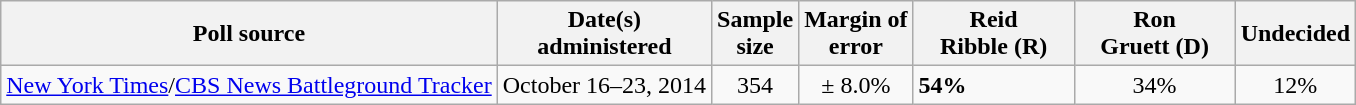<table class="wikitable">
<tr>
<th>Poll source</th>
<th>Date(s)<br>administered</th>
<th>Sample<br>size</th>
<th>Margin of<br>error</th>
<th style="width:100px;">Reid<br>Ribble (R)</th>
<th style="width:100px;">Ron<br>Gruett (D)</th>
<th>Undecided</th>
</tr>
<tr>
<td><a href='#'>New York Times</a>/<a href='#'>CBS News Battleground Tracker</a></td>
<td align=center>October 16–23, 2014</td>
<td align=center>354</td>
<td align=center>± 8.0%</td>
<td><strong>54%</strong></td>
<td align=center>34%</td>
<td align=center>12%</td>
</tr>
</table>
